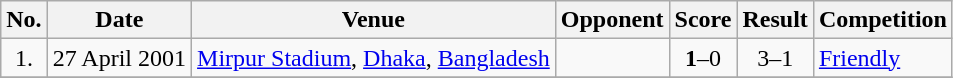<table class="wikitable plainrowheaders sortable">
<tr>
<th scope="col">No.</th>
<th scope="col">Date</th>
<th scope="col">Venue</th>
<th scope="col">Opponent</th>
<th scope="col">Score</th>
<th scope="col">Result</th>
<th scope="col">Competition</th>
</tr>
<tr>
<td style="text-align:center">1.</td>
<td>27 April 2001</td>
<td><a href='#'>Mirpur Stadium</a>, <a href='#'>Dhaka</a>, <a href='#'>Bangladesh</a></td>
<td></td>
<td style="text-align:center;"><strong>1</strong>–0</td>
<td style="text-align:center;">3–1</td>
<td><a href='#'>Friendly</a></td>
</tr>
<tr>
</tr>
</table>
